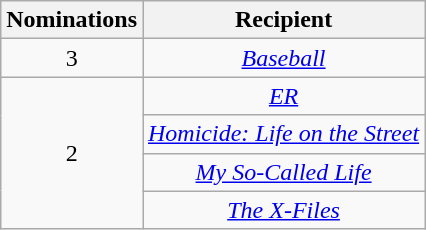<table class="wikitable sortable" rowspan="2" style="text-align:center;" background: #f6e39c;>
<tr>
<th scope="col" style="width:55px;">Nominations</th>
<th scope="col" style="text-align:center;">Recipient</th>
</tr>
<tr>
<td rowspan="1" style="text-align:center">3</td>
<td><em><a href='#'>Baseball</a></em></td>
</tr>
<tr>
<td rowspan="4" style="text-align:center">2</td>
<td><em><a href='#'>ER</a></em></td>
</tr>
<tr>
<td><em><a href='#'>Homicide: Life on the Street</a></em></td>
</tr>
<tr>
<td><em><a href='#'>My So-Called Life</a></em></td>
</tr>
<tr>
<td><em><a href='#'>The X-Files</a></em></td>
</tr>
</table>
